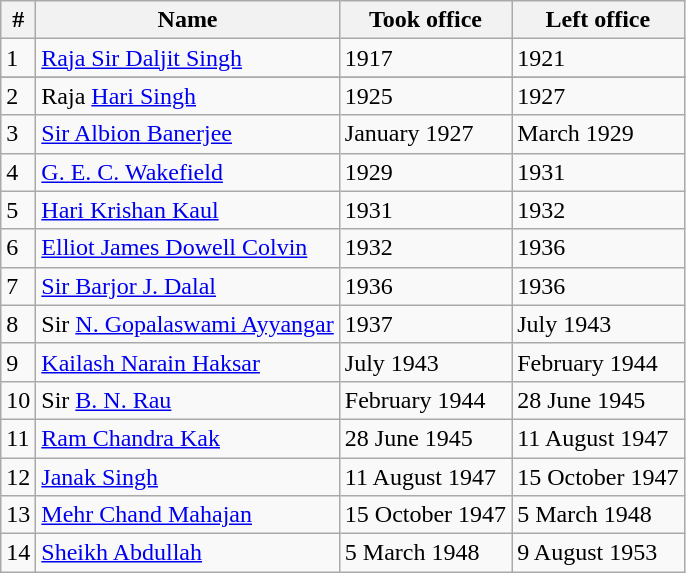<table class="wikitable">
<tr>
<th>#</th>
<th>Name</th>
<th>Took office</th>
<th>Left office</th>
</tr>
<tr>
<td>1</td>
<td><a href='#'>Raja Sir Daljit Singh</a></td>
<td>1917</td>
<td>1921</td>
</tr>
<tr>
</tr>
<tr>
<td>2</td>
<td>Raja <a href='#'>Hari Singh</a></td>
<td>1925</td>
<td>1927</td>
</tr>
<tr>
<td>3</td>
<td><a href='#'>Sir Albion Banerjee</a></td>
<td>January 1927</td>
<td>March 1929</td>
</tr>
<tr>
<td>4</td>
<td><a href='#'>G. E. C. Wakefield</a></td>
<td>1929</td>
<td>1931</td>
</tr>
<tr>
<td>5</td>
<td><a href='#'>Hari Krishan Kaul</a></td>
<td>1931</td>
<td>1932</td>
</tr>
<tr>
<td>6</td>
<td><a href='#'>Elliot James Dowell Colvin</a></td>
<td>1932</td>
<td>1936</td>
</tr>
<tr>
<td>7</td>
<td><a href='#'>Sir Barjor J. Dalal</a></td>
<td>1936</td>
<td>1936</td>
</tr>
<tr>
<td>8</td>
<td>Sir <a href='#'>N. Gopalaswami Ayyangar</a></td>
<td>1937</td>
<td>July 1943</td>
</tr>
<tr>
<td>9</td>
<td><a href='#'>Kailash Narain Haksar</a></td>
<td>July 1943</td>
<td>February 1944</td>
</tr>
<tr>
<td>10</td>
<td>Sir <a href='#'>B. N. Rau</a></td>
<td>February 1944</td>
<td>28 June 1945</td>
</tr>
<tr>
<td>11</td>
<td><a href='#'>Ram Chandra Kak</a></td>
<td>28 June 1945</td>
<td>11 August 1947</td>
</tr>
<tr>
<td>12</td>
<td><a href='#'>Janak Singh</a></td>
<td>11 August 1947</td>
<td>15 October 1947</td>
</tr>
<tr>
<td>13</td>
<td><a href='#'>Mehr Chand Mahajan</a></td>
<td>15 October 1947</td>
<td>5 March 1948</td>
</tr>
<tr>
<td>14</td>
<td><a href='#'>Sheikh Abdullah</a></td>
<td>5 March 1948</td>
<td>9 August 1953</td>
</tr>
</table>
